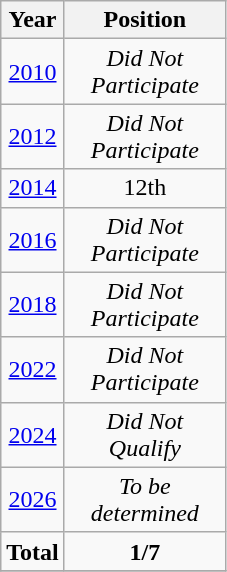<table class="wikitable" style="text-align: center;">
<tr>
<th>Year</th>
<th width="100">Position</th>
</tr>
<tr>
<td> <a href='#'>2010</a></td>
<td><em>Did Not Participate</em></td>
</tr>
<tr>
<td> <a href='#'>2012</a></td>
<td><em>Did Not Participate</em></td>
</tr>
<tr>
<td> <a href='#'>2014</a></td>
<td>12th</td>
</tr>
<tr>
<td> <a href='#'>2016</a></td>
<td><em>Did Not Participate</em></td>
</tr>
<tr>
<td> <a href='#'>2018</a></td>
<td><em>Did Not Participate</em></td>
</tr>
<tr>
<td>  <a href='#'>2022</a></td>
<td><em>Did Not Participate</em></td>
</tr>
<tr>
<td> <a href='#'>2024</a></td>
<td><em>Did Not Qualify</em></td>
</tr>
<tr>
<td> <a href='#'>2026</a></td>
<td><em>To be determined</em></td>
</tr>
<tr>
<td><strong>Total</strong></td>
<td><strong>1/7</strong></td>
</tr>
<tr>
</tr>
</table>
